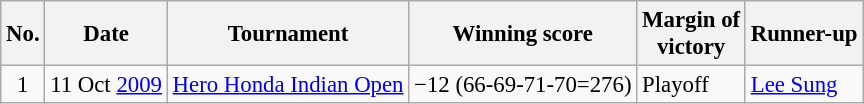<table class="wikitable" style="font-size:95%;">
<tr>
<th>No.</th>
<th>Date</th>
<th>Tournament</th>
<th>Winning score</th>
<th>Margin of<br>victory</th>
<th>Runner-up</th>
</tr>
<tr>
<td align=center>1</td>
<td>11 Oct <a href='#'>2009</a></td>
<td><a href='#'>Hero Honda Indian Open</a></td>
<td>−12 (66-69-71-70=276)</td>
<td>Playoff</td>
<td> <a href='#'>Lee Sung</a></td>
</tr>
</table>
